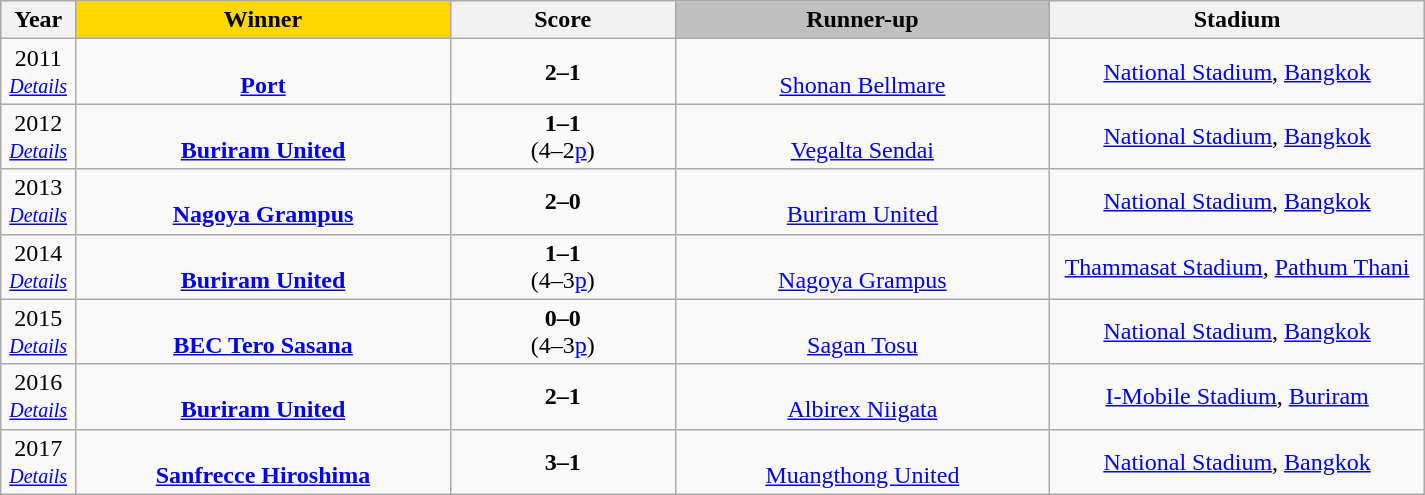<table class="wikitable" style="text-align:center">
<tr>
<th width=5%>Year</th>
<th width=25% style="background:gold;">Winner</th>
<th width=15%>Score</th>
<th width=25% style="background:silver;">Runner-up</th>
<th width=25%>Stadium</th>
</tr>
<tr>
<td>2011<br><small><em><a href='#'>Details</a></em></small></td>
<td> <br> <strong><a href='#'>Port</a></strong></td>
<td><strong>2–1</strong></td>
<td> <br> <a href='#'>Shonan Bellmare</a></td>
<td><a href='#'>National Stadium</a>, <a href='#'>Bangkok</a></td>
</tr>
<tr>
<td>2012<br><small><em><a href='#'>Details</a></em></small></td>
<td> <br> <strong><a href='#'>Buriram United</a></strong></td>
<td><strong>1–1</strong><br>(4–2<a href='#'>p</a>)</td>
<td> <br> <a href='#'>Vegalta Sendai</a></td>
<td><a href='#'>National Stadium</a>, <a href='#'>Bangkok</a></td>
</tr>
<tr>
<td>2013<br><small><em><a href='#'>Details</a></em></small></td>
<td> <br> <strong><a href='#'>Nagoya Grampus</a></strong></td>
<td><strong>2–0</strong></td>
<td> <br> <a href='#'>Buriram United</a></td>
<td><a href='#'>National Stadium</a>, <a href='#'>Bangkok</a></td>
</tr>
<tr>
<td>2014<br><small><em><a href='#'>Details</a></em></small></td>
<td> <br> <strong><a href='#'>Buriram United</a></strong></td>
<td><strong>1–1</strong><br>(4–3<a href='#'>p</a>)</td>
<td> <br> <a href='#'>Nagoya Grampus</a></td>
<td><a href='#'>Thammasat Stadium</a>, <a href='#'>Pathum Thani</a></td>
</tr>
<tr>
<td>2015<br><small><em><a href='#'>Details</a></em></small></td>
<td> <br> <strong><a href='#'>BEC Tero Sasana</a></strong></td>
<td><strong>0–0</strong><br>(4–3<a href='#'>p</a>)</td>
<td> <br> <a href='#'>Sagan Tosu</a></td>
<td><a href='#'>National Stadium</a>, <a href='#'>Bangkok</a></td>
</tr>
<tr>
<td>2016<br><small><em><a href='#'>Details</a></em></small></td>
<td> <br> <strong><a href='#'>Buriram United</a></strong></td>
<td><strong>2–1</strong></td>
<td> <br> <a href='#'>Albirex Niigata</a></td>
<td><a href='#'>I-Mobile Stadium</a>, <a href='#'>Buriram</a></td>
</tr>
<tr>
<td>2017<br><small><em><a href='#'>Details</a></em></small></td>
<td> <br><strong><a href='#'>Sanfrecce Hiroshima</a></strong></td>
<td><strong>3–1</strong></td>
<td> <br><a href='#'>Muangthong United</a></td>
<td><a href='#'>National Stadium</a>, <a href='#'>Bangkok</a></td>
</tr>
</table>
